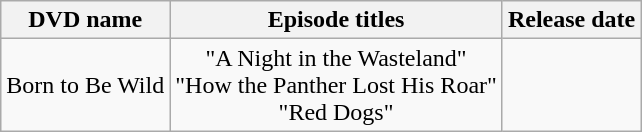<table class="wikitable">
<tr>
<th>DVD name</th>
<th>Episode titles</th>
<th>Release date</th>
</tr>
<tr>
<td>Born to Be Wild</td>
<td style="text-align:center;">"A Night in the Wasteland"<br>"How the Panther Lost His Roar"<br>"Red Dogs"</td>
<td></td>
</tr>
</table>
